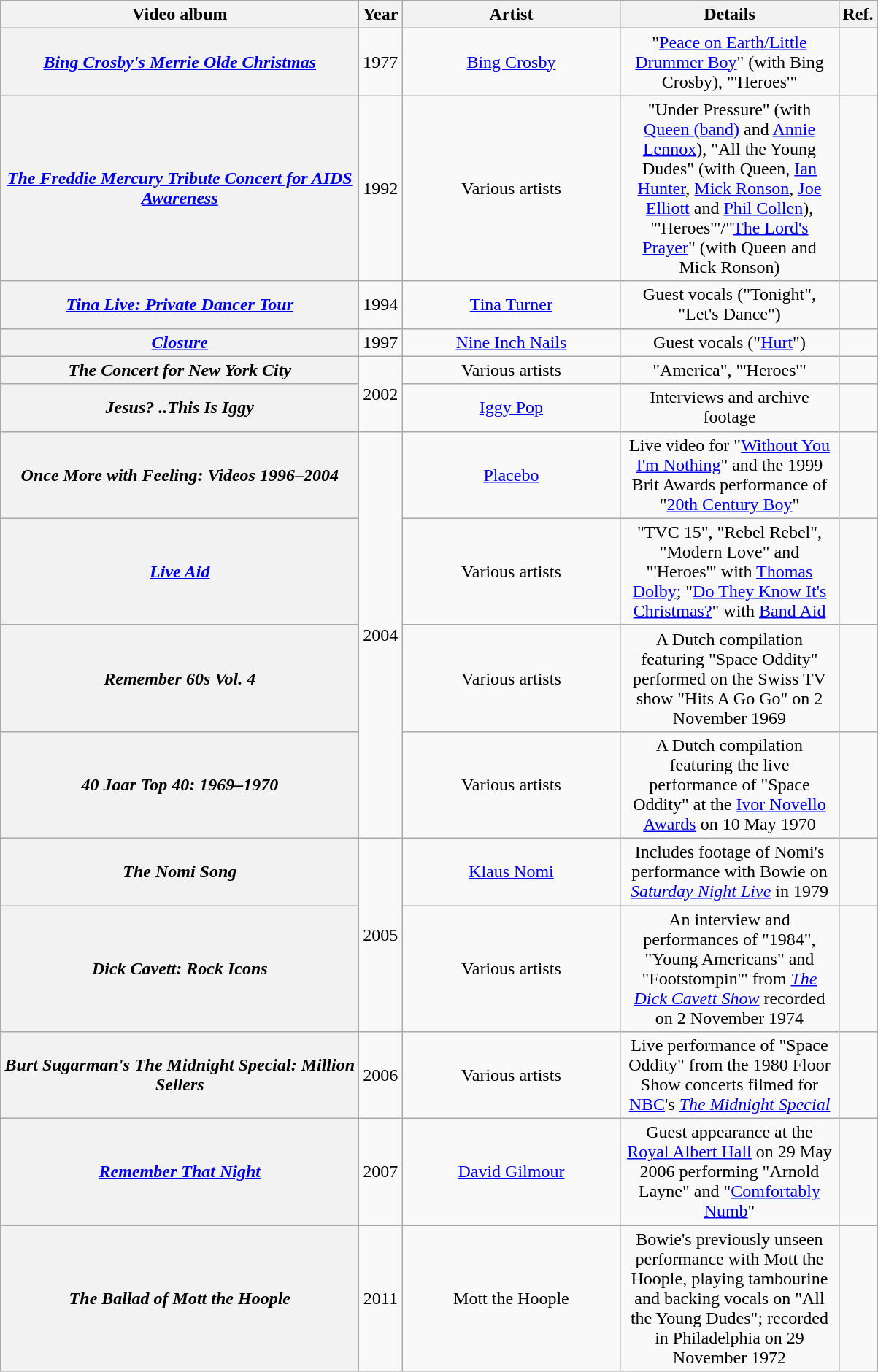<table class="wikitable plainrowheaders" style="text-align:center;">
<tr>
<th rowspan="1" scope="col" style="width:20em;">Video album</th>
<th rowspan="1" scope="col" style="width:1em;">Year</th>
<th rowspan="1" scope="col" style="width:12em;">Artist</th>
<th rowspan="1" scope="col" style="width:12em;">Details</th>
<th rowspan="1" scope="col" style="width:1em;">Ref.</th>
</tr>
<tr>
<th scope="row"><em><a href='#'>Bing Crosby's Merrie Olde Christmas</a></em></th>
<td>1977</td>
<td><a href='#'>Bing Crosby</a></td>
<td>"<a href='#'>Peace on Earth/Little Drummer Boy</a>" (with Bing Crosby), "'Heroes'"</td>
<td></td>
</tr>
<tr>
<th scope="row"><em><a href='#'>The Freddie Mercury Tribute Concert for AIDS Awareness</a></em></th>
<td>1992</td>
<td>Various artists</td>
<td>"Under Pressure" (with <a href='#'>Queen (band)</a> and <a href='#'>Annie Lennox</a>), "All the Young Dudes" (with Queen, <a href='#'>Ian Hunter</a>, <a href='#'>Mick Ronson</a>, <a href='#'>Joe Elliott</a> and <a href='#'>Phil Collen</a>), "'Heroes'"/"<a href='#'>The Lord's Prayer</a>" (with Queen and Mick Ronson)</td>
<td></td>
</tr>
<tr>
<th scope="row"><em><a href='#'>Tina Live: Private Dancer Tour</a></em></th>
<td>1994</td>
<td><a href='#'>Tina Turner</a></td>
<td>Guest vocals ("Tonight", "Let's Dance")</td>
<td></td>
</tr>
<tr>
<th scope="row"><em><a href='#'>Closure</a></em></th>
<td>1997</td>
<td><a href='#'>Nine Inch Nails</a></td>
<td>Guest vocals ("<a href='#'>Hurt</a>")</td>
<td></td>
</tr>
<tr>
<th scope="row"><em>The Concert for New York City</em></th>
<td rowspan="2">2002</td>
<td>Various artists</td>
<td>"America", "'Heroes'"</td>
<td></td>
</tr>
<tr>
<th scope="row"><em>Jesus? ..This Is Iggy</em></th>
<td><a href='#'>Iggy Pop</a></td>
<td>Interviews and archive footage</td>
<td></td>
</tr>
<tr>
<th scope="row"><em>Once More with Feeling: Videos 1996–2004</em></th>
<td rowspan="4">2004</td>
<td><a href='#'>Placebo</a></td>
<td>Live video for "<a href='#'>Without You I'm Nothing</a>" and the 1999 Brit Awards performance of "<a href='#'>20th Century Boy</a>"</td>
<td></td>
</tr>
<tr>
<th scope="row"><em><a href='#'>Live Aid</a></em></th>
<td>Various artists</td>
<td>"TVC 15", "Rebel Rebel", "Modern Love" and "'Heroes'" with <a href='#'>Thomas Dolby</a>; "<a href='#'>Do They Know It's Christmas?</a>" with <a href='#'>Band Aid</a></td>
<td></td>
</tr>
<tr>
<th scope="row"><em>Remember 60s Vol. 4</em></th>
<td>Various artists</td>
<td>A Dutch compilation featuring "Space Oddity" performed on the Swiss TV show "Hits A Go Go" on 2 November 1969</td>
<td></td>
</tr>
<tr>
<th scope="row"><em>40 Jaar Top 40: 1969–1970</em></th>
<td>Various artists</td>
<td>A Dutch compilation featuring the live performance of "Space Oddity" at the <a href='#'>Ivor Novello Awards</a> on 10 May 1970</td>
<td></td>
</tr>
<tr>
<th scope="row"><em>The Nomi Song</em></th>
<td rowspan="2">2005</td>
<td><a href='#'>Klaus Nomi</a></td>
<td>Includes footage of Nomi's performance with Bowie on <em><a href='#'>Saturday Night Live</a></em> in 1979</td>
<td></td>
</tr>
<tr>
<th scope="row"><em>Dick Cavett: Rock Icons</em></th>
<td>Various artists</td>
<td>An interview and performances of "1984", "Young Americans" and "Footstompin'" from <em><a href='#'>The Dick Cavett Show</a></em> recorded on 2 November 1974</td>
<td></td>
</tr>
<tr>
<th scope="row"><em>Burt Sugarman's The Midnight Special: Million Sellers</em></th>
<td>2006</td>
<td>Various artists</td>
<td>Live performance of "Space Oddity" from the 1980 Floor Show concerts filmed for <a href='#'>NBC</a>'s <em><a href='#'>The Midnight Special</a></em></td>
<td></td>
</tr>
<tr>
<th scope="row"><em><a href='#'>Remember That Night</a></em></th>
<td>2007</td>
<td><a href='#'>David Gilmour</a></td>
<td>Guest appearance at the <a href='#'>Royal Albert Hall</a> on 29 May 2006 performing "Arnold Layne" and "<a href='#'>Comfortably Numb</a>"</td>
<td></td>
</tr>
<tr>
<th scope="row"><em>The Ballad of Mott the Hoople</em></th>
<td>2011</td>
<td>Mott the Hoople</td>
<td>Bowie's previously unseen performance with Mott the Hoople, playing tambourine and backing vocals on "All the Young Dudes"; recorded in Philadelphia on 29 November 1972</td>
<td></td>
</tr>
</table>
